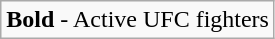<table class="wikitable">
<tr>
<td><strong>Bold</strong> - Active UFC fighters</td>
</tr>
</table>
